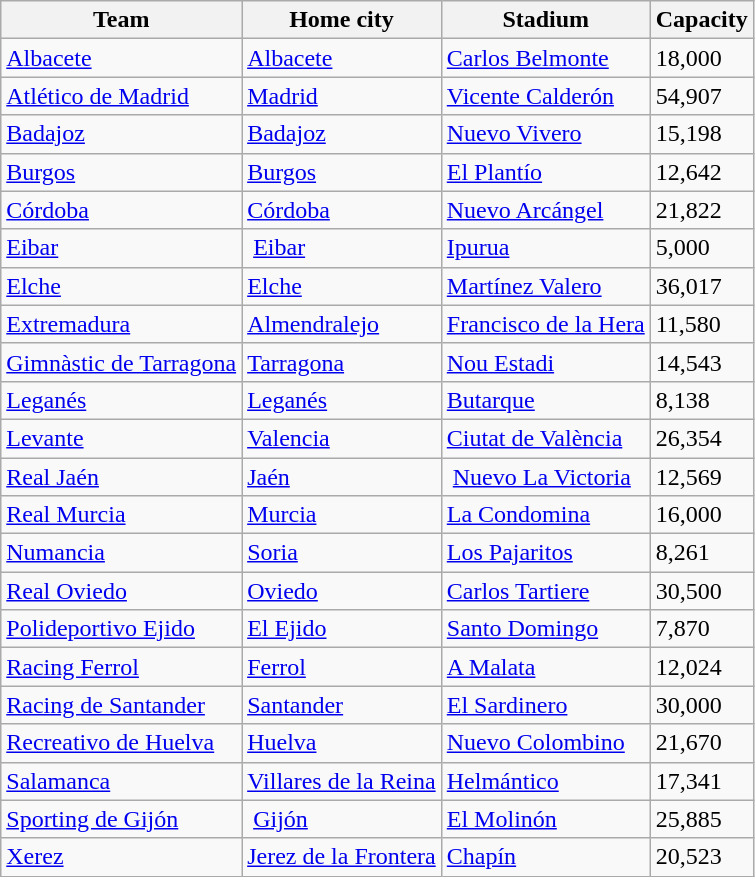<table class="wikitable sortable">
<tr>
<th>Team</th>
<th>Home city</th>
<th>Stadium</th>
<th>Capacity</th>
</tr>
<tr>
<td><a href='#'>Albacete</a></td>
<td><a href='#'>Albacete</a></td>
<td><a href='#'>Carlos Belmonte</a></td>
<td>18,000</td>
</tr>
<tr>
<td><a href='#'>Atlético de Madrid</a></td>
<td><a href='#'>Madrid</a></td>
<td><a href='#'>Vicente Calderón</a></td>
<td>54,907</td>
</tr>
<tr>
<td><a href='#'>Badajoz</a></td>
<td><a href='#'>Badajoz</a></td>
<td><a href='#'>Nuevo Vivero</a></td>
<td>15,198</td>
</tr>
<tr>
<td><a href='#'>Burgos</a></td>
<td><a href='#'>Burgos</a></td>
<td><a href='#'>El Plantío</a></td>
<td>12,642</td>
</tr>
<tr>
<td><a href='#'>Córdoba</a></td>
<td><a href='#'>Córdoba</a></td>
<td><a href='#'>Nuevo Arcángel</a></td>
<td>21,822</td>
</tr>
<tr>
<td><a href='#'>Eibar</a></td>
<td> <a href='#'>Eibar</a></td>
<td><a href='#'>Ipurua</a></td>
<td>5,000</td>
</tr>
<tr>
<td><a href='#'>Elche</a></td>
<td><a href='#'>Elche</a></td>
<td><a href='#'>Martínez Valero</a></td>
<td>36,017</td>
</tr>
<tr>
<td><a href='#'>Extremadura</a></td>
<td><a href='#'>Almendralejo</a></td>
<td><a href='#'>Francisco de la Hera</a></td>
<td>11,580</td>
</tr>
<tr>
<td><a href='#'>Gimnàstic de Tarragona</a></td>
<td><a href='#'>Tarragona</a></td>
<td><a href='#'>Nou Estadi</a></td>
<td>14,543</td>
</tr>
<tr>
<td><a href='#'>Leganés</a></td>
<td><a href='#'>Leganés</a></td>
<td><a href='#'>Butarque</a></td>
<td>8,138</td>
</tr>
<tr>
<td><a href='#'>Levante</a></td>
<td><a href='#'>Valencia</a></td>
<td><a href='#'>Ciutat de València</a></td>
<td>26,354</td>
</tr>
<tr>
<td><a href='#'>Real Jaén</a></td>
<td><a href='#'>Jaén</a></td>
<td> <a href='#'>Nuevo La Victoria</a></td>
<td>12,569</td>
</tr>
<tr>
<td><a href='#'>Real Murcia</a></td>
<td><a href='#'>Murcia</a></td>
<td><a href='#'>La Condomina</a></td>
<td>16,000</td>
</tr>
<tr>
<td><a href='#'>Numancia</a></td>
<td><a href='#'>Soria</a></td>
<td><a href='#'>Los Pajaritos</a></td>
<td>8,261</td>
</tr>
<tr>
<td><a href='#'>Real Oviedo</a></td>
<td><a href='#'>Oviedo</a></td>
<td><a href='#'>Carlos Tartiere</a></td>
<td>30,500</td>
</tr>
<tr>
<td><a href='#'>Polideportivo Ejido</a></td>
<td><a href='#'>El Ejido</a></td>
<td><a href='#'>Santo Domingo</a></td>
<td>7,870</td>
</tr>
<tr>
<td><a href='#'>Racing Ferrol</a></td>
<td><a href='#'>Ferrol</a></td>
<td><a href='#'>A Malata</a></td>
<td>12,024</td>
</tr>
<tr>
<td><a href='#'>Racing de Santander</a></td>
<td><a href='#'>Santander</a></td>
<td><a href='#'>El Sardinero</a></td>
<td>30,000</td>
</tr>
<tr>
<td><a href='#'>Recreativo de Huelva</a></td>
<td><a href='#'>Huelva</a></td>
<td><a href='#'>Nuevo Colombino</a></td>
<td>21,670</td>
</tr>
<tr>
<td><a href='#'>Salamanca</a></td>
<td><a href='#'>Villares de la Reina</a></td>
<td><a href='#'>Helmántico</a></td>
<td>17,341</td>
</tr>
<tr>
<td><a href='#'>Sporting de Gijón</a></td>
<td> <a href='#'>Gijón</a></td>
<td><a href='#'>El Molinón</a></td>
<td>25,885</td>
</tr>
<tr>
<td><a href='#'>Xerez</a></td>
<td><a href='#'>Jerez de la Frontera</a></td>
<td><a href='#'>Chapín</a></td>
<td>20,523</td>
</tr>
</table>
